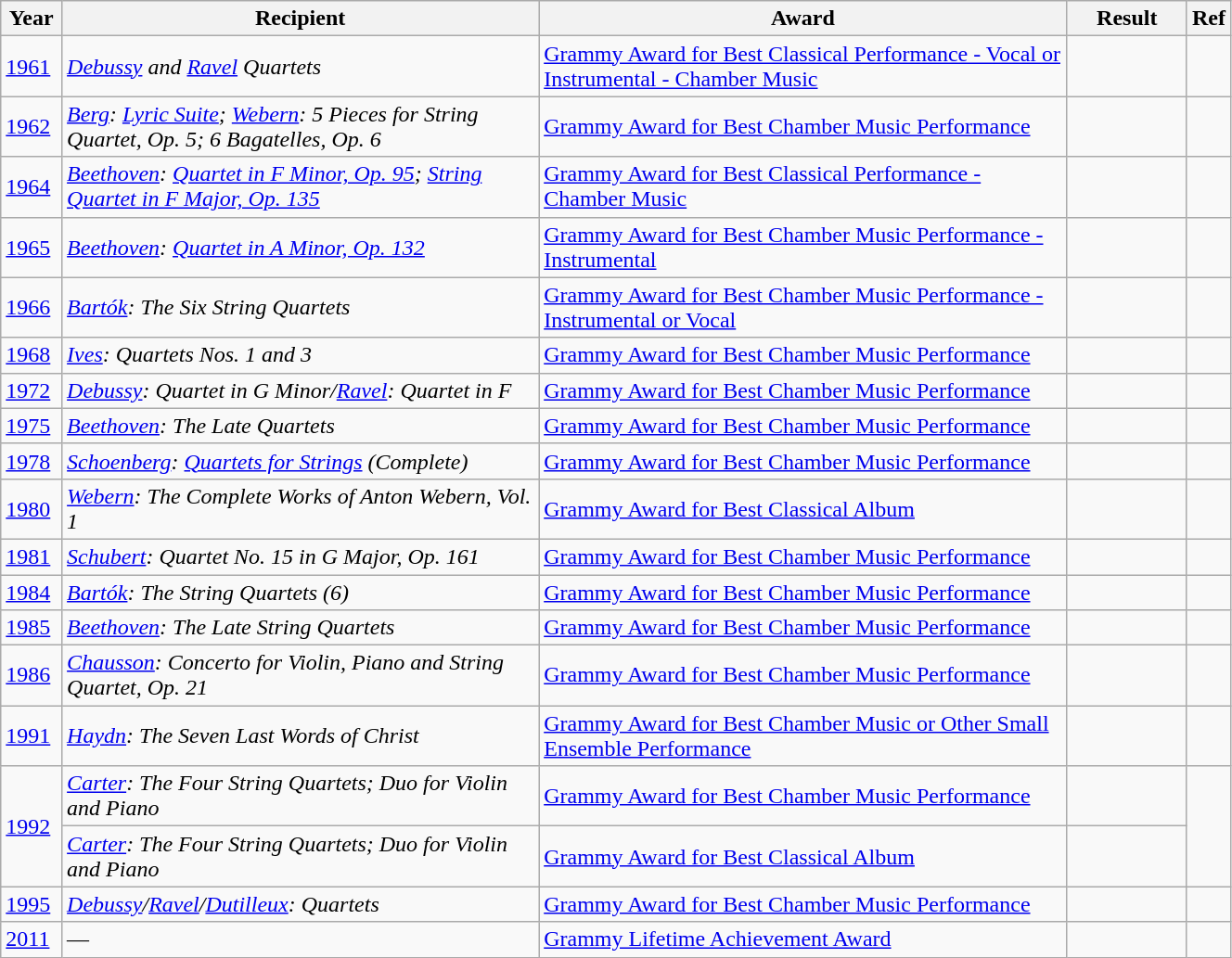<table class="wikitable" style="width:70%;">
<tr>
<th width=5%>Year</th>
<th style="width:40%;">Recipient</th>
<th style="width:45%;">Award</th>
<th style="width:10%;">Result</th>
<th style="width:5%;">Ref</th>
</tr>
<tr>
<td><a href='#'>1961</a></td>
<td><em><a href='#'>Debussy</a> and <a href='#'>Ravel</a> Quartets</em></td>
<td><a href='#'>Grammy Award for Best Classical Performance - Vocal or Instrumental - Chamber Music</a></td>
<td></td>
<td></td>
</tr>
<tr>
<td><a href='#'>1962</a></td>
<td><em><a href='#'>Berg</a>: <a href='#'>Lyric Suite</a>; <a href='#'>Webern</a>: 5 Pieces for String Quartet, Op. 5; 6 Bagatelles, Op. 6</em></td>
<td><a href='#'>Grammy Award for Best Chamber Music Performance</a></td>
<td></td>
<td></td>
</tr>
<tr>
<td><a href='#'>1964</a></td>
<td><em><a href='#'>Beethoven</a>: <a href='#'>Quartet in F Minor, Op. 95</a>; <a href='#'>String Quartet in F Major, Op. 135</a></em></td>
<td><a href='#'>Grammy Award for Best Classical Performance - Chamber Music</a></td>
<td></td>
<td></td>
</tr>
<tr>
<td><a href='#'>1965</a></td>
<td><em><a href='#'>Beethoven</a>: <a href='#'>Quartet in A Minor, Op. 132</a></em></td>
<td><a href='#'>Grammy Award for Best Chamber Music Performance - Instrumental</a></td>
<td></td>
<td></td>
</tr>
<tr>
<td><a href='#'>1966</a></td>
<td><em><a href='#'>Bartók</a>: The Six String Quartets</em></td>
<td><a href='#'>Grammy Award for Best Chamber Music Performance - Instrumental or Vocal</a></td>
<td></td>
<td></td>
</tr>
<tr>
<td><a href='#'>1968</a></td>
<td><em><a href='#'>Ives</a>: Quartets Nos. 1 and 3</em></td>
<td><a href='#'>Grammy Award for Best Chamber Music Performance</a></td>
<td></td>
<td></td>
</tr>
<tr>
<td><a href='#'>1972</a></td>
<td><em><a href='#'>Debussy</a>: Quartet in G Minor/<a href='#'>Ravel</a>: Quartet in F</em></td>
<td><a href='#'>Grammy Award for Best Chamber Music Performance</a></td>
<td></td>
<td style="text-align:center;"></td>
</tr>
<tr>
<td><a href='#'>1975</a></td>
<td><em><a href='#'>Beethoven</a>: The Late Quartets</em></td>
<td><a href='#'>Grammy Award for Best Chamber Music Performance</a></td>
<td></td>
<td></td>
</tr>
<tr>
<td><a href='#'>1978</a></td>
<td><em><a href='#'>Schoenberg</a>: <a href='#'>Quartets for Strings</a> (Complete)</em></td>
<td><a href='#'>Grammy Award for Best Chamber Music Performance</a></td>
<td></td>
<td rowspan="1" style="text-align:center;"></td>
</tr>
<tr>
<td><a href='#'>1980</a></td>
<td><em><a href='#'>Webern</a>: The Complete Works of Anton Webern, Vol. 1</em></td>
<td><a href='#'>Grammy Award for Best Classical Album</a></td>
<td></td>
<td></td>
</tr>
<tr>
<td><a href='#'>1981</a></td>
<td><em><a href='#'>Schubert</a>: Quartet No. 15 in G Major, Op. 161</em></td>
<td><a href='#'>Grammy Award for Best Chamber Music Performance</a></td>
<td></td>
<td></td>
</tr>
<tr>
<td><a href='#'>1984</a></td>
<td><em><a href='#'>Bartók</a>: The String Quartets (6)</em></td>
<td><a href='#'>Grammy Award for Best Chamber Music Performance</a></td>
<td></td>
<td></td>
</tr>
<tr>
<td><a href='#'>1985</a></td>
<td><em><a href='#'>Beethoven</a>: The Late String Quartets</em></td>
<td><a href='#'>Grammy Award for Best Chamber Music Performance</a></td>
<td></td>
<td style="text-align:center;"></td>
</tr>
<tr>
<td><a href='#'>1986</a></td>
<td><em><a href='#'>Chausson</a>: Concerto for Violin, Piano and String Quartet, Op. 21</em></td>
<td><a href='#'>Grammy Award for Best Chamber Music Performance</a></td>
<td></td>
<td></td>
</tr>
<tr>
<td><a href='#'>1991</a></td>
<td><em><a href='#'>Haydn</a>: The Seven Last Words of Christ</em></td>
<td><a href='#'>Grammy Award for Best Chamber Music or Other Small Ensemble Performance</a></td>
<td></td>
<td></td>
</tr>
<tr>
<td rowspan="2"><a href='#'>1992</a></td>
<td><em><a href='#'>Carter</a>: The Four String Quartets; Duo for Violin and Piano</em></td>
<td><a href='#'>Grammy Award for Best Chamber Music Performance</a></td>
<td></td>
<td rowspan="2" style="text-align:center;"></td>
</tr>
<tr>
<td><em><a href='#'>Carter</a>: The Four String Quartets; Duo for Violin and Piano</em></td>
<td><a href='#'>Grammy Award for Best Classical Album</a></td>
<td></td>
</tr>
<tr>
<td><a href='#'>1995</a></td>
<td><em><a href='#'>Debussy</a>/<a href='#'>Ravel</a>/<a href='#'>Dutilleux</a>: Quartets</em></td>
<td><a href='#'>Grammy Award for Best Chamber Music Performance</a></td>
<td></td>
<td></td>
</tr>
<tr>
<td><a href='#'>2011</a></td>
<td>—</td>
<td><a href='#'>Grammy Lifetime Achievement Award</a></td>
<td></td>
<td></td>
</tr>
</table>
